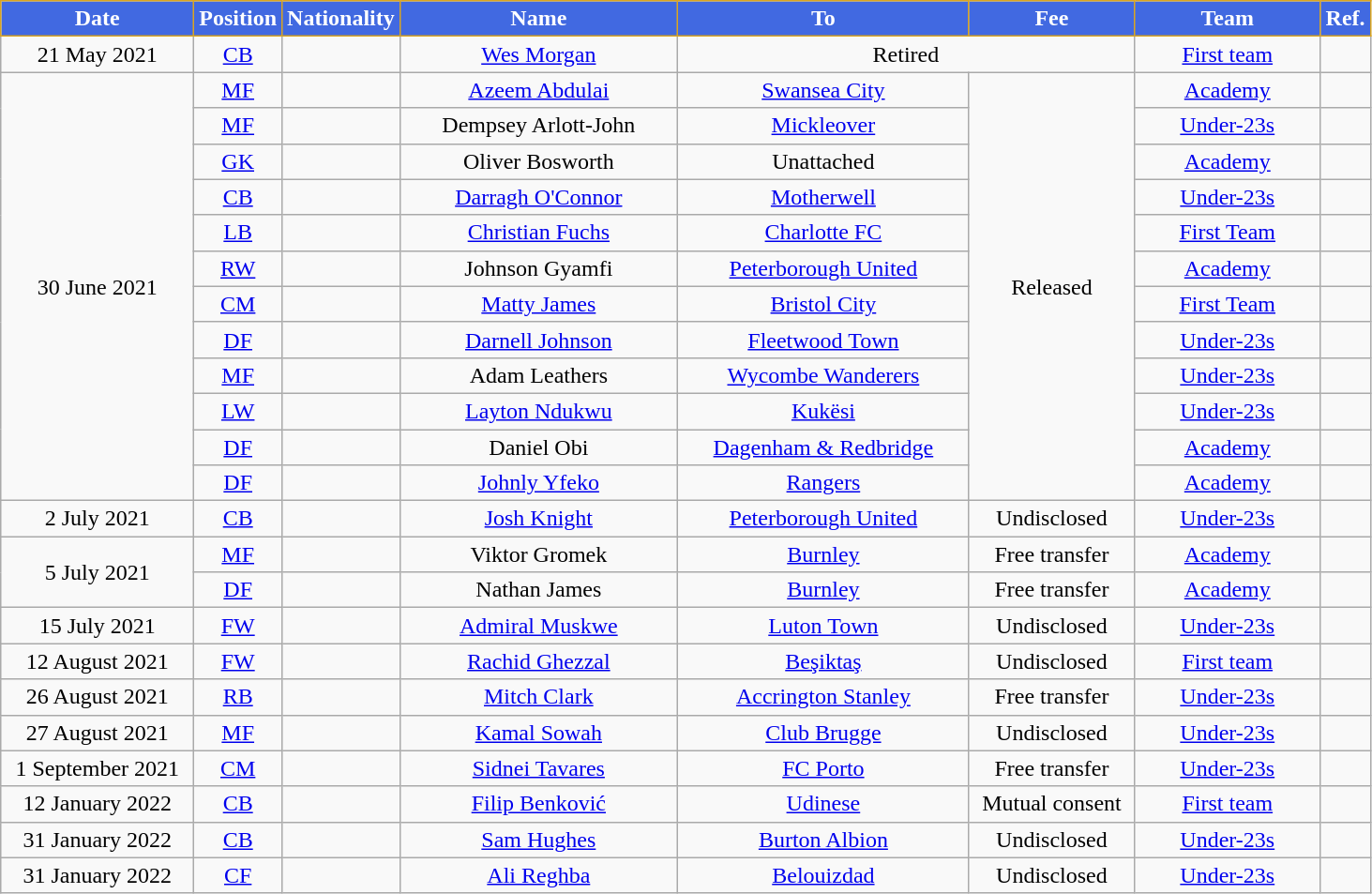<table class="wikitable" style="text-align:center">
<tr>
<th style="background:royalblue;color:white;border:1px solid goldenrod;width:130px">Date</th>
<th style="background:royalblue;color:white;border:1px solid goldenrod;width:50px">Position</th>
<th style="background:royalblue;color:white;border:1px solid goldenrod;width:50px">Nationality</th>
<th style="background:royalblue;color:white;border:1px solid goldenrod;width:190px">Name</th>
<th style="background:royalblue;color:white;border:1px solid goldenrod;width:200px">To</th>
<th style="background:royalblue;color:white;border:1px solid goldenrod;width:110px">Fee</th>
<th style="background:royalblue;color:white;border:1px solid goldenrod;width:125px">Team</th>
<th style="background:royalblue;color:white;border:1px solid goldenrod;width:25px">Ref.</th>
</tr>
<tr>
<td>21 May 2021</td>
<td><a href='#'>CB</a></td>
<td></td>
<td><a href='#'>Wes Morgan</a></td>
<td Colspan="2">Retired</td>
<td><a href='#'>First team</a></td>
<td></td>
</tr>
<tr>
<td rowspan="12">30 June 2021</td>
<td><a href='#'>MF</a></td>
<td></td>
<td><a href='#'>Azeem Abdulai</a></td>
<td> <a href='#'>Swansea City</a></td>
<td rowspan="12">Released</td>
<td><a href='#'>Academy</a></td>
<td></td>
</tr>
<tr>
<td><a href='#'>MF</a></td>
<td></td>
<td>Dempsey Arlott-John</td>
<td> <a href='#'>Mickleover</a></td>
<td><a href='#'>Under-23s</a></td>
<td></td>
</tr>
<tr>
<td><a href='#'>GK</a></td>
<td></td>
<td>Oliver Bosworth</td>
<td>Unattached</td>
<td><a href='#'>Academy</a></td>
<td></td>
</tr>
<tr>
<td><a href='#'>CB</a></td>
<td></td>
<td><a href='#'>Darragh O'Connor</a></td>
<td> <a href='#'>Motherwell</a></td>
<td><a href='#'>Under-23s</a></td>
<td></td>
</tr>
<tr>
<td><a href='#'>LB</a></td>
<td></td>
<td><a href='#'>Christian Fuchs</a></td>
<td> <a href='#'>Charlotte FC</a></td>
<td><a href='#'>First Team</a></td>
<td></td>
</tr>
<tr>
<td><a href='#'>RW</a></td>
<td></td>
<td>Johnson Gyamfi</td>
<td> <a href='#'>Peterborough United</a></td>
<td><a href='#'>Academy</a></td>
<td></td>
</tr>
<tr>
<td><a href='#'>CM</a></td>
<td></td>
<td><a href='#'>Matty James</a></td>
<td> <a href='#'>Bristol City</a></td>
<td><a href='#'>First Team</a></td>
<td></td>
</tr>
<tr>
<td><a href='#'>DF</a></td>
<td></td>
<td><a href='#'>Darnell Johnson</a></td>
<td> <a href='#'>Fleetwood Town</a></td>
<td><a href='#'>Under-23s</a></td>
<td></td>
</tr>
<tr>
<td><a href='#'>MF</a></td>
<td></td>
<td>Adam Leathers</td>
<td> <a href='#'>Wycombe Wanderers</a></td>
<td><a href='#'>Under-23s</a></td>
<td></td>
</tr>
<tr>
<td><a href='#'>LW</a></td>
<td></td>
<td><a href='#'>Layton Ndukwu</a></td>
<td> <a href='#'>Kukësi</a></td>
<td><a href='#'>Under-23s</a></td>
<td></td>
</tr>
<tr>
<td><a href='#'>DF</a></td>
<td></td>
<td>Daniel Obi</td>
<td> <a href='#'>Dagenham & Redbridge</a></td>
<td><a href='#'>Academy</a></td>
<td></td>
</tr>
<tr>
<td><a href='#'>DF</a></td>
<td></td>
<td><a href='#'>Johnly Yfeko</a></td>
<td> <a href='#'>Rangers</a></td>
<td><a href='#'>Academy</a></td>
<td></td>
</tr>
<tr>
<td>2 July 2021</td>
<td><a href='#'>CB</a></td>
<td></td>
<td><a href='#'>Josh Knight</a></td>
<td> <a href='#'>Peterborough United</a></td>
<td>Undisclosed</td>
<td><a href='#'>Under-23s</a></td>
<td></td>
</tr>
<tr>
<td rowspan="2">5 July 2021</td>
<td><a href='#'>MF</a></td>
<td></td>
<td>Viktor Gromek</td>
<td> <a href='#'>Burnley</a></td>
<td>Free transfer</td>
<td><a href='#'>Academy</a></td>
<td></td>
</tr>
<tr>
<td><a href='#'>DF</a></td>
<td></td>
<td>Nathan James</td>
<td> <a href='#'>Burnley</a></td>
<td>Free transfer</td>
<td><a href='#'>Academy</a></td>
<td></td>
</tr>
<tr>
<td>15 July 2021</td>
<td><a href='#'>FW</a></td>
<td></td>
<td><a href='#'>Admiral Muskwe</a></td>
<td> <a href='#'>Luton Town</a></td>
<td>Undisclosed</td>
<td><a href='#'>Under-23s</a></td>
<td></td>
</tr>
<tr>
<td>12 August 2021</td>
<td><a href='#'>FW</a></td>
<td></td>
<td><a href='#'>Rachid Ghezzal</a></td>
<td> <a href='#'>Beşiktaş</a></td>
<td>Undisclosed</td>
<td><a href='#'>First team</a></td>
<td></td>
</tr>
<tr>
<td>26 August 2021</td>
<td><a href='#'>RB</a></td>
<td></td>
<td><a href='#'>Mitch Clark</a></td>
<td> <a href='#'>Accrington Stanley</a></td>
<td>Free transfer</td>
<td><a href='#'>Under-23s</a></td>
<td></td>
</tr>
<tr>
<td>27 August 2021</td>
<td><a href='#'>MF</a></td>
<td></td>
<td><a href='#'>Kamal Sowah</a></td>
<td> <a href='#'>Club Brugge</a></td>
<td>Undisclosed</td>
<td><a href='#'>Under-23s</a></td>
<td></td>
</tr>
<tr>
<td>1 September 2021</td>
<td><a href='#'>CM</a></td>
<td></td>
<td><a href='#'>Sidnei Tavares</a></td>
<td> <a href='#'>FC Porto</a></td>
<td>Free transfer</td>
<td><a href='#'>Under-23s</a></td>
<td></td>
</tr>
<tr>
<td>12 January 2022</td>
<td><a href='#'>CB</a></td>
<td></td>
<td><a href='#'>Filip Benković</a></td>
<td> <a href='#'>Udinese</a></td>
<td>Mutual consent</td>
<td><a href='#'>First team</a></td>
<td></td>
</tr>
<tr>
<td>31 January 2022</td>
<td><a href='#'>CB</a></td>
<td></td>
<td><a href='#'>Sam Hughes</a></td>
<td> <a href='#'>Burton Albion</a></td>
<td>Undisclosed</td>
<td><a href='#'>Under-23s</a></td>
<td></td>
</tr>
<tr>
<td>31 January 2022</td>
<td><a href='#'>CF</a></td>
<td></td>
<td><a href='#'>Ali Reghba</a></td>
<td> <a href='#'>Belouizdad</a></td>
<td>Undisclosed</td>
<td><a href='#'>Under-23s</a></td>
<td></td>
</tr>
</table>
